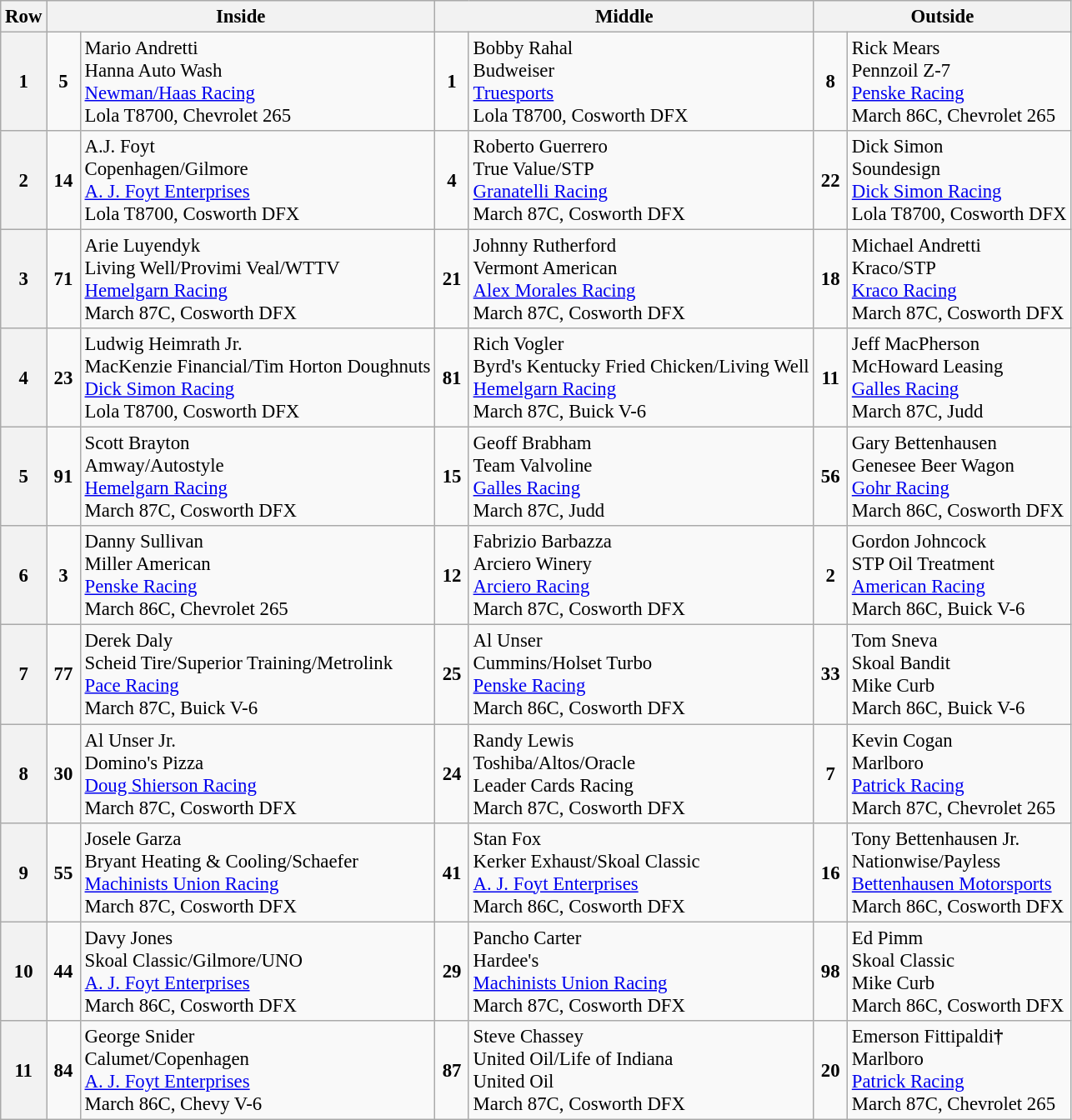<table class="wikitable" style="font-size: 95%;">
<tr>
<th>Row</th>
<th colspan=2 width="195">Inside</th>
<th colspan=2 width="195">Middle</th>
<th colspan=2 width="195">Outside</th>
</tr>
<tr>
<th>1</th>
<td align="center" width="20"><strong>5</strong></td>
<td> Mario Andretti<br>Hanna Auto Wash<br><a href='#'>Newman/Haas Racing</a><br>Lola T8700, Chevrolet 265<br></td>
<td align="center" width="20"><strong>1</strong></td>
<td> Bobby Rahal<br>Budweiser<br><a href='#'>Truesports</a><br>Lola T8700, Cosworth DFX<br></td>
<td align="center" width="20"><strong>8</strong></td>
<td> Rick Mears<br>Pennzoil Z-7<br><a href='#'>Penske Racing</a><br>March 86C, Chevrolet 265<br></td>
</tr>
<tr>
<th>2</th>
<td align="center" width="20"><strong>14</strong></td>
<td> A.J. Foyt<br>Copenhagen/Gilmore<br><a href='#'>A. J. Foyt Enterprises</a><br>Lola T8700, Cosworth DFX<br></td>
<td align="center" width="20"><strong>4</strong></td>
<td> Roberto Guerrero<br>True Value/STP<br><a href='#'>Granatelli Racing</a><br>March 87C, Cosworth DFX<br></td>
<td align="center" width="20"><strong>22</strong></td>
<td> Dick Simon<br>Soundesign<br><a href='#'>Dick Simon Racing</a><br>Lola T8700, Cosworth DFX<br></td>
</tr>
<tr>
<th>3</th>
<td align="center" width="20"><strong>71</strong></td>
<td> Arie Luyendyk<br>Living Well/Provimi Veal/WTTV<br><a href='#'>Hemelgarn Racing</a><br>March 87C, Cosworth DFX<br></td>
<td align="center" width="20"><strong>21</strong></td>
<td> Johnny Rutherford<br>Vermont American<br><a href='#'>Alex Morales Racing</a><br>March 87C, Cosworth DFX<br></td>
<td align="center" width="20"><strong>18</strong></td>
<td> Michael Andretti<br>Kraco/STP<br><a href='#'>Kraco Racing</a><br>March 87C, Cosworth DFX<br></td>
</tr>
<tr>
<th>4</th>
<td align="center" width="20"><strong>23</strong></td>
<td> Ludwig Heimrath Jr.<br>MacKenzie Financial/Tim Horton Doughnuts<br><a href='#'>Dick Simon Racing</a><br>Lola T8700, Cosworth DFX<br></td>
<td align="center" width="20"><strong>81</strong></td>
<td> Rich Vogler<br>Byrd's Kentucky Fried Chicken/Living Well<br><a href='#'>Hemelgarn Racing</a><br>March 87C, Buick V-6<br></td>
<td align="center" width="20"><strong>11</strong></td>
<td> Jeff MacPherson<br>McHoward Leasing<br><a href='#'>Galles Racing</a><br>March 87C, Judd<br></td>
</tr>
<tr>
<th>5</th>
<td align="center" width="20"><strong>91</strong></td>
<td> Scott Brayton<br>Amway/Autostyle<br><a href='#'>Hemelgarn Racing</a><br>March 87C, Cosworth DFX<br></td>
<td align="center" width="20"><strong>15</strong></td>
<td> Geoff Brabham<br>Team Valvoline<br><a href='#'>Galles Racing</a><br>March 87C, Judd<br></td>
<td align="center" width="20"><strong>56</strong></td>
<td> Gary Bettenhausen<br>Genesee Beer Wagon<br><a href='#'>Gohr Racing</a><br>March 86C, Cosworth DFX<br></td>
</tr>
<tr>
<th>6</th>
<td align="center" width="20"><strong>3</strong></td>
<td> Danny Sullivan<br>Miller American<br><a href='#'>Penske Racing</a><br>March 86C, Chevrolet 265<br></td>
<td align="center" width="20"><strong>12</strong></td>
<td> Fabrizio Barbazza<br>Arciero Winery<br><a href='#'>Arciero Racing</a><br>March 87C, Cosworth DFX<br></td>
<td align="center" width="20"><strong>2</strong></td>
<td> Gordon Johncock<br>STP Oil Treatment<br><a href='#'>American Racing</a><br>March 86C, Buick V-6<br></td>
</tr>
<tr>
<th>7</th>
<td align="center" width="20"><strong>77</strong></td>
<td> Derek Daly<br>Scheid Tire/Superior Training/Metrolink<br><a href='#'>Pace Racing</a><br>March 87C, Buick V-6<br></td>
<td align="center" width="20"><strong>25</strong></td>
<td> Al Unser<br>Cummins/Holset Turbo<br><a href='#'>Penske Racing</a><br>March 86C, Cosworth DFX<br></td>
<td align="center" width="20"><strong>33</strong></td>
<td> Tom Sneva<br>Skoal Bandit<br>Mike Curb<br>March 86C, Buick V-6<br></td>
</tr>
<tr>
<th>8</th>
<td align="center" width="20"><strong>30</strong></td>
<td> Al Unser Jr.<br>Domino's Pizza<br><a href='#'>Doug Shierson Racing</a><br>March 87C, Cosworth DFX<br></td>
<td align="center" width="20"><strong>24</strong></td>
<td> Randy Lewis<br>Toshiba/Altos/Oracle<br>Leader Cards Racing<br>March 87C, Cosworth DFX<br></td>
<td align="center" width="20"><strong>7</strong></td>
<td> Kevin Cogan<br>Marlboro<br><a href='#'>Patrick Racing</a><br>March 87C, Chevrolet 265<br></td>
</tr>
<tr>
<th>9</th>
<td align="center" width="20"><strong>55</strong></td>
<td> Josele Garza<br>Bryant Heating & Cooling/Schaefer<br><a href='#'>Machinists Union Racing</a><br>March 87C, Cosworth DFX<br></td>
<td align="center" width="20"><strong>41</strong></td>
<td> Stan Fox<br>Kerker Exhaust/Skoal Classic<br><a href='#'>A. J. Foyt Enterprises</a><br>March 86C, Cosworth DFX<br></td>
<td align="center" width="20"><strong>16</strong></td>
<td> Tony Bettenhausen Jr.<br>Nationwise/Payless<br><a href='#'>Bettenhausen Motorsports</a><br>March 86C, Cosworth DFX<br></td>
</tr>
<tr>
<th>10</th>
<td align="center" width="20"><strong>44</strong></td>
<td> Davy Jones<br>Skoal Classic/Gilmore/UNO<br><a href='#'>A. J. Foyt Enterprises</a><br>March 86C, Cosworth DFX<br></td>
<td align="center" width="20"><strong>29</strong></td>
<td> Pancho Carter<br>Hardee's<br><a href='#'>Machinists Union Racing</a><br>March 87C, Cosworth DFX<br></td>
<td align="center" width="20"><strong>98</strong></td>
<td> Ed Pimm<br>Skoal Classic<br>Mike Curb<br>March 86C, Cosworth DFX<br></td>
</tr>
<tr>
<th>11</th>
<td align="center" width="20"><strong>84</strong></td>
<td> George Snider<br>Calumet/Copenhagen<br><a href='#'>A. J. Foyt Enterprises</a><br>March 86C, Chevy V-6<br></td>
<td align="center" width="20"><strong>87</strong></td>
<td> Steve Chassey<br>United Oil/Life of Indiana<br>United Oil<br>March 87C, Cosworth DFX<br></td>
<td align="center" width="20"><strong>20</strong></td>
<td> Emerson Fittipaldi<strong>†</strong><br>Marlboro<br><a href='#'>Patrick Racing</a><br>March 87C, Chevrolet 265<br></td>
</tr>
</table>
